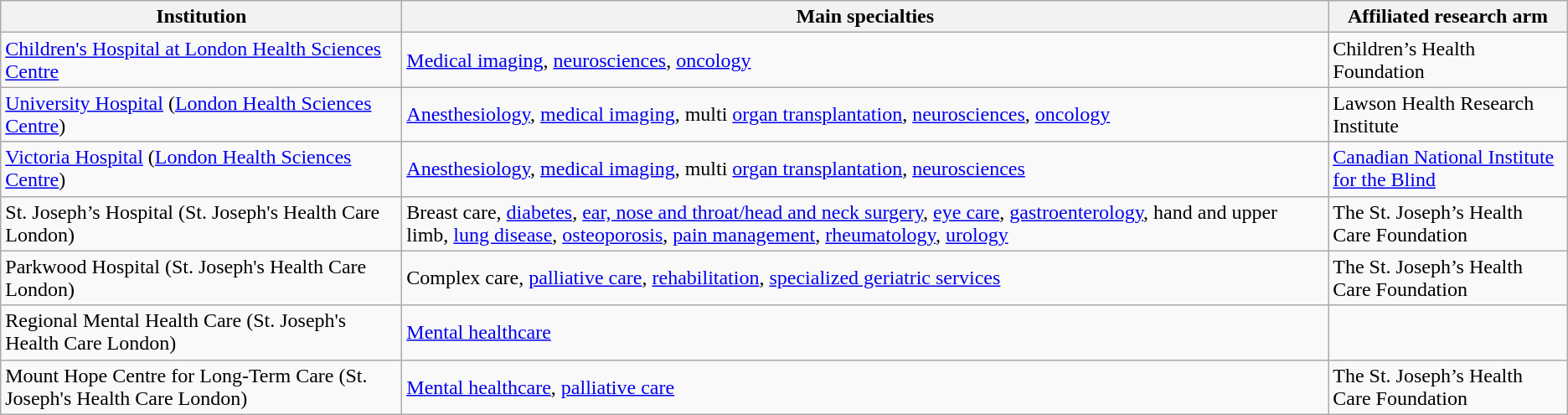<table class="wikitable" border="1">
<tr>
<th>Institution</th>
<th>Main specialties</th>
<th>Affiliated research arm</th>
</tr>
<tr>
<td><a href='#'>Children's Hospital at London Health Sciences Centre</a></td>
<td><a href='#'>Medical imaging</a>, <a href='#'>neurosciences</a>, <a href='#'>oncology</a></td>
<td>Children’s Health Foundation</td>
</tr>
<tr>
<td><a href='#'>University Hospital</a> (<a href='#'>London Health Sciences Centre</a>)</td>
<td><a href='#'>Anesthesiology</a>, <a href='#'>medical imaging</a>, multi <a href='#'>organ transplantation</a>, <a href='#'>neurosciences</a>, <a href='#'>oncology</a></td>
<td>Lawson Health Research Institute</td>
</tr>
<tr>
<td><a href='#'>Victoria Hospital</a> (<a href='#'>London Health Sciences Centre</a>)</td>
<td><a href='#'>Anesthesiology</a>, <a href='#'>medical imaging</a>, multi <a href='#'>organ transplantation</a>, <a href='#'>neurosciences</a></td>
<td><a href='#'>Canadian National Institute for the Blind</a></td>
</tr>
<tr>
<td>St. Joseph’s Hospital (St. Joseph's Health Care London)</td>
<td>Breast care, <a href='#'>diabetes</a>, <a href='#'>ear, nose and throat/head and neck surgery</a>, <a href='#'>eye care</a>, <a href='#'>gastroenterology</a>, hand and upper limb, <a href='#'>lung disease</a>, <a href='#'>osteoporosis</a>, <a href='#'>pain management</a>, <a href='#'>rheumatology</a>, <a href='#'>urology</a></td>
<td>The St. Joseph’s Health Care Foundation</td>
</tr>
<tr>
<td>Parkwood Hospital (St. Joseph's Health Care London)</td>
<td>Complex care, <a href='#'>palliative care</a>, <a href='#'>rehabilitation</a>, <a href='#'>specialized geriatric services</a></td>
<td>The St. Joseph’s Health Care Foundation</td>
</tr>
<tr>
<td>Regional Mental Health Care (St. Joseph's Health Care London)</td>
<td><a href='#'>Mental healthcare</a></td>
<td></td>
</tr>
<tr>
<td>Mount Hope Centre for Long-Term Care (St. Joseph's Health Care London)</td>
<td><a href='#'>Mental healthcare</a>, <a href='#'>palliative care</a></td>
<td>The St. Joseph’s Health Care Foundation</td>
</tr>
</table>
